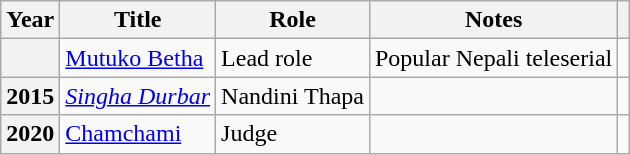<table class="wikitable plainrowheaders">
<tr>
<th scope="col">Year</th>
<th scope="col">Title</th>
<th scope="col">Role</th>
<th scope="col">Notes</th>
<th scope="col"></th>
</tr>
<tr>
<th scope="row"></th>
<td><a href='#'>Mutuko Betha</a></td>
<td>Lead role</td>
<td>Popular Nepali teleserial</td>
</tr>
<tr>
<th scope="row">2015</th>
<td><a href='#'><em>Singha Durbar</em></a></td>
<td>Nandini Thapa</td>
<td></td>
<td style="text-align:center;"></td>
</tr>
<tr>
<th scope="row">2020</th>
<td><a href='#'>Chamchami</a></td>
<td>Judge</td>
<td></td>
<td></td>
</tr>
</table>
